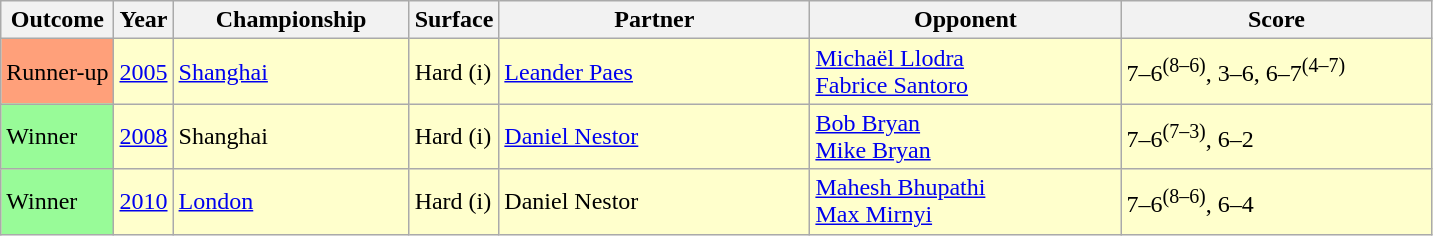<table class="sortable wikitable">
<tr>
<th>Outcome</th>
<th>Year</th>
<th width=150>Championship</th>
<th>Surface</th>
<th width=200>Partner</th>
<th width=200>Opponent</th>
<th width=200>Score</th>
</tr>
<tr bgcolor=FFFFCC>
<td bgcolor=FFA07A>Runner-up</td>
<td><a href='#'>2005</a></td>
<td><a href='#'>Shanghai</a></td>
<td>Hard (i)</td>
<td> <a href='#'>Leander Paes</a></td>
<td> <a href='#'>Michaël Llodra</a><br> <a href='#'>Fabrice Santoro</a></td>
<td>7–6<sup>(8–6)</sup>, 3–6, 6–7<sup>(4–7)</sup></td>
</tr>
<tr bgcolor=FFFFCC>
<td bgcolor=98FB98>Winner</td>
<td><a href='#'>2008</a></td>
<td>Shanghai</td>
<td>Hard (i)</td>
<td> <a href='#'>Daniel Nestor</a></td>
<td> <a href='#'>Bob Bryan</a><br> <a href='#'>Mike Bryan</a></td>
<td>7–6<sup>(7–3)</sup>, 6–2</td>
</tr>
<tr bgcolor=FFFFCC>
<td bgcolor=98FB98>Winner</td>
<td><a href='#'>2010</a></td>
<td><a href='#'>London</a></td>
<td>Hard (i)</td>
<td> Daniel Nestor</td>
<td> <a href='#'>Mahesh Bhupathi</a><br> <a href='#'>Max Mirnyi</a></td>
<td>7–6<sup>(8–6)</sup>, 6–4</td>
</tr>
</table>
